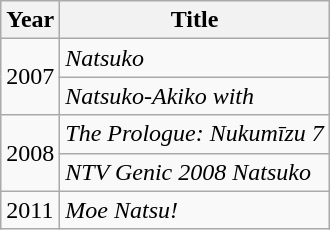<table class="wikitable">
<tr>
<th>Year</th>
<th>Title</th>
</tr>
<tr>
<td rowspan="2">2007</td>
<td><em>Natsuko</em></td>
</tr>
<tr>
<td><em>Natsuko-Akiko with</em></td>
</tr>
<tr>
<td rowspan="2">2008</td>
<td><em>The Prologue: Nukumīzu 7</em></td>
</tr>
<tr>
<td><em>NTV Genic 2008 Natsuko</em></td>
</tr>
<tr>
<td>2011</td>
<td><em>Moe Natsu!</em></td>
</tr>
</table>
